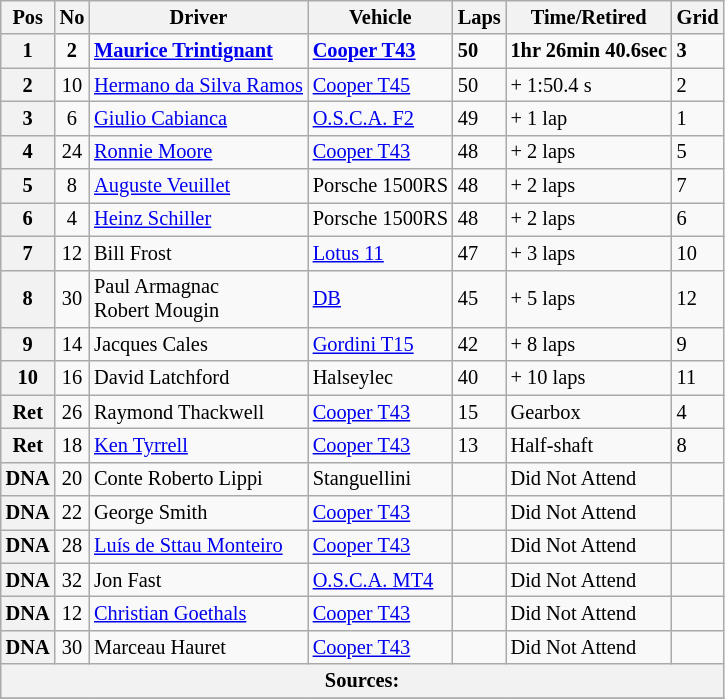<table class="wikitable" style="font-size: 85%;">
<tr>
<th>Pos</th>
<th>No</th>
<th>Driver</th>
<th>Vehicle</th>
<th>Laps</th>
<th>Time/Retired</th>
<th>Grid</th>
</tr>
<tr>
<th>1</th>
<td align="center"><strong>2</strong></td>
<td> <strong><a href='#'>Maurice Trintignant</a></strong></td>
<td><strong><a href='#'>Cooper T43</a></strong></td>
<td><strong>50</strong></td>
<td><strong>1hr 26min 40.6sec</strong></td>
<td><strong>3</strong></td>
</tr>
<tr>
<th>2</th>
<td align="center">10</td>
<td> <a href='#'>Hermano da Silva Ramos</a></td>
<td><a href='#'>Cooper T45</a></td>
<td>50</td>
<td>+ 1:50.4 s</td>
<td>2</td>
</tr>
<tr>
<th>3</th>
<td align="center">6</td>
<td> <a href='#'>Giulio Cabianca</a></td>
<td><a href='#'>O.S.C.A. F2</a></td>
<td>49</td>
<td>+ 1 lap</td>
<td>1</td>
</tr>
<tr>
<th>4</th>
<td align="center">24</td>
<td> <a href='#'>Ronnie Moore</a></td>
<td><a href='#'>Cooper T43</a></td>
<td>48</td>
<td>+ 2 laps</td>
<td>5</td>
</tr>
<tr>
<th>5</th>
<td align="center">8</td>
<td> <a href='#'>Auguste Veuillet</a></td>
<td>Porsche 1500RS</td>
<td>48</td>
<td>+ 2 laps</td>
<td>7</td>
</tr>
<tr>
<th>6</th>
<td align="center">4</td>
<td> <a href='#'>Heinz Schiller</a></td>
<td>Porsche 1500RS</td>
<td>48</td>
<td>+ 2 laps</td>
<td>6</td>
</tr>
<tr>
<th>7</th>
<td align="center">12</td>
<td> Bill Frost</td>
<td><a href='#'>Lotus 11</a></td>
<td>47</td>
<td>+ 3 laps</td>
<td>10</td>
</tr>
<tr>
<th>8</th>
<td align="center">30</td>
<td> Paul Armagnac<br> Robert Mougin</td>
<td><a href='#'>DB</a></td>
<td>45</td>
<td>+ 5 laps</td>
<td>12</td>
</tr>
<tr>
<th>9</th>
<td align="center">14</td>
<td> Jacques Cales</td>
<td><a href='#'>Gordini T15</a></td>
<td>42</td>
<td>+ 8 laps</td>
<td>9</td>
</tr>
<tr>
<th>10</th>
<td align="center">16</td>
<td> David Latchford</td>
<td>Halseylec</td>
<td>40</td>
<td>+ 10 laps</td>
<td>11</td>
</tr>
<tr>
<th>Ret</th>
<td align="center">26</td>
<td> Raymond Thackwell</td>
<td><a href='#'>Cooper T43</a></td>
<td>15</td>
<td>Gearbox</td>
<td>4</td>
</tr>
<tr>
<th>Ret</th>
<td align="center">18</td>
<td> <a href='#'>Ken Tyrrell</a></td>
<td><a href='#'>Cooper T43</a></td>
<td>13</td>
<td>Half-shaft</td>
<td>8</td>
</tr>
<tr>
<th>DNA</th>
<td align="center">20</td>
<td> Conte Roberto Lippi</td>
<td>Stanguellini</td>
<td></td>
<td>Did Not Attend</td>
<td></td>
</tr>
<tr>
<th>DNA</th>
<td align="center">22</td>
<td> George Smith</td>
<td><a href='#'>Cooper T43</a></td>
<td></td>
<td>Did Not Attend</td>
<td></td>
</tr>
<tr>
<th>DNA</th>
<td align="center">28</td>
<td> <a href='#'>Luís de Sttau Monteiro</a></td>
<td><a href='#'>Cooper T43</a></td>
<td></td>
<td>Did Not Attend</td>
<td></td>
</tr>
<tr>
<th>DNA</th>
<td align="center">32</td>
<td> Jon Fast</td>
<td><a href='#'>O.S.C.A. MT4</a></td>
<td></td>
<td>Did Not Attend</td>
<td></td>
</tr>
<tr>
<th>DNA</th>
<td align="center">12</td>
<td> <a href='#'>Christian Goethals</a></td>
<td><a href='#'>Cooper T43</a></td>
<td></td>
<td>Did Not Attend</td>
<td></td>
</tr>
<tr>
<th>DNA</th>
<td align="center">30</td>
<td> Marceau Hauret</td>
<td><a href='#'>Cooper T43</a></td>
<td></td>
<td>Did Not Attend</td>
<td></td>
</tr>
<tr>
<th colspan="8">Sources: </th>
</tr>
<tr>
</tr>
</table>
